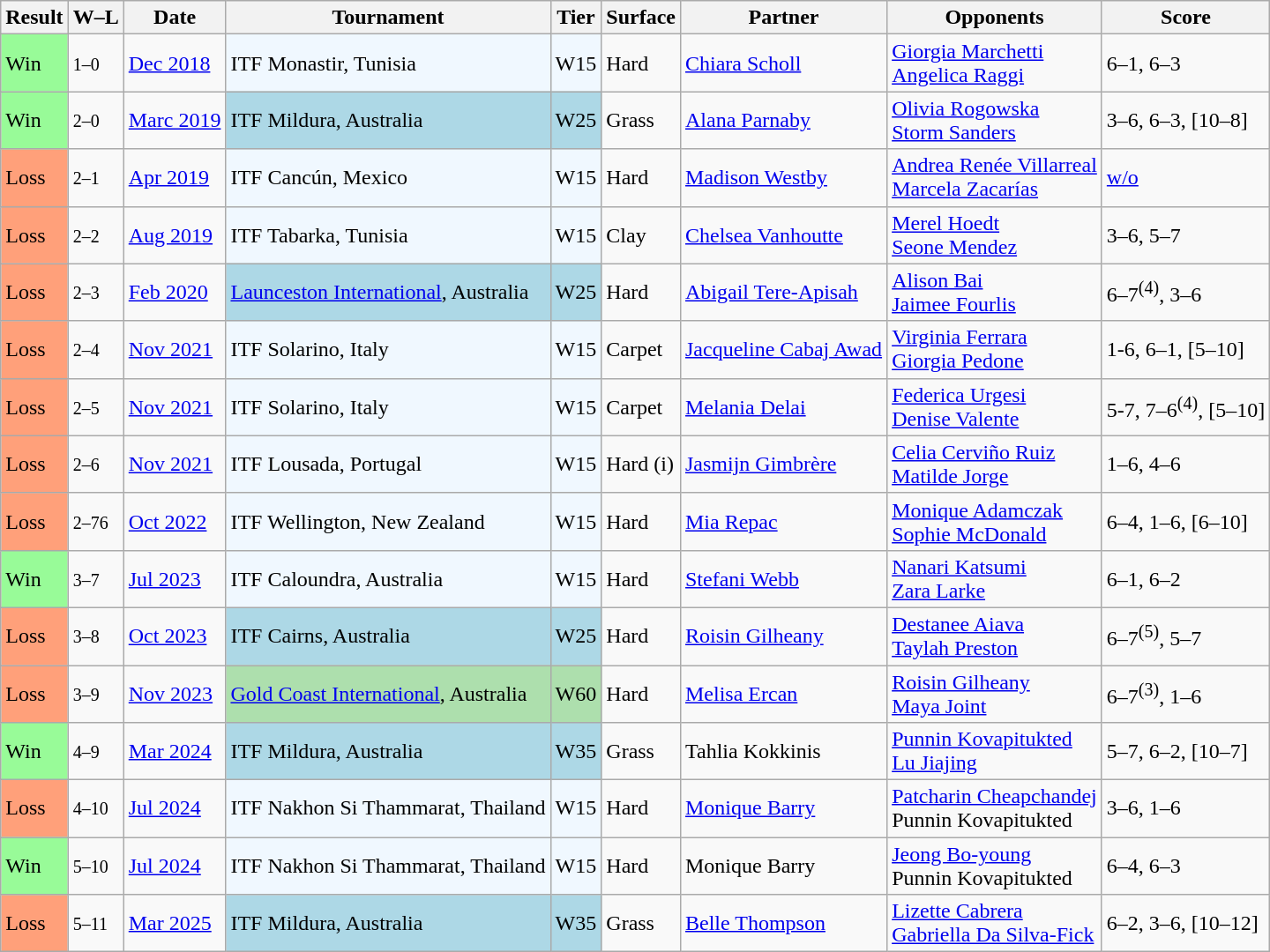<table class="sortable wikitable">
<tr>
<th>Result</th>
<th class=unsortable>W–L</th>
<th>Date</th>
<th>Tournament</th>
<th>Tier</th>
<th>Surface</th>
<th>Partner</th>
<th>Opponents</th>
<th class=unsortable>Score</th>
</tr>
<tr>
<td style="background:#98fb98;">Win</td>
<td><small>1–0</small></td>
<td><a href='#'>Dec 2018</a></td>
<td style="background:#f0f8ff;">ITF Monastir, Tunisia</td>
<td style="background:#f0f8ff;">W15</td>
<td>Hard</td>
<td> <a href='#'>Chiara Scholl</a></td>
<td> <a href='#'>Giorgia Marchetti</a> <br>  <a href='#'>Angelica Raggi</a></td>
<td>6–1, 6–3</td>
</tr>
<tr>
<td style="background:#98fb98;">Win</td>
<td><small>2–0</small></td>
<td><a href='#'>Marc 2019</a></td>
<td style="background:lightblue;">ITF Mildura, Australia</td>
<td style="background:lightblue;">W25</td>
<td>Grass</td>
<td> <a href='#'>Alana Parnaby</a></td>
<td> <a href='#'>Olivia Rogowska</a> <br>  <a href='#'>Storm Sanders</a></td>
<td>3–6, 6–3, [10–8]</td>
</tr>
<tr>
<td style="background:#ffa07a;">Loss</td>
<td><small>2–1</small></td>
<td><a href='#'>Apr 2019</a></td>
<td style="background:#f0f8ff;">ITF Cancún, Mexico</td>
<td style="background:#f0f8ff;">W15</td>
<td>Hard</td>
<td> <a href='#'>Madison Westby</a></td>
<td> <a href='#'>Andrea Renée Villarreal</a> <br>  <a href='#'>Marcela Zacarías</a></td>
<td><a href='#'>w/o</a></td>
</tr>
<tr>
<td style="background:#ffa07a;">Loss</td>
<td><small>2–2</small></td>
<td><a href='#'>Aug 2019</a></td>
<td style="background:#f0f8ff;">ITF Tabarka, Tunisia</td>
<td style="background:#f0f8ff;">W15</td>
<td>Clay</td>
<td> <a href='#'>Chelsea Vanhoutte</a></td>
<td> <a href='#'>Merel Hoedt</a> <br>  <a href='#'>Seone Mendez</a></td>
<td>3–6, 5–7</td>
</tr>
<tr>
<td style="background:#ffa07a;">Loss</td>
<td><small>2–3</small></td>
<td><a href='#'>Feb 2020</a></td>
<td style="background:lightblue;"><a href='#'>Launceston International</a>, Australia</td>
<td style="background:lightblue;">W25</td>
<td>Hard</td>
<td> <a href='#'>Abigail Tere-Apisah</a></td>
<td> <a href='#'>Alison Bai</a> <br>  <a href='#'>Jaimee Fourlis</a></td>
<td>6–7<sup>(4)</sup>, 3–6</td>
</tr>
<tr>
<td style="background:#ffa07a;">Loss</td>
<td><small>2–4</small></td>
<td><a href='#'>Nov 2021</a></td>
<td style="background:#f0f8ff;">ITF Solarino, Italy</td>
<td style="background:#f0f8ff;">W15</td>
<td>Carpet</td>
<td> <a href='#'>Jacqueline Cabaj Awad</a></td>
<td> <a href='#'>Virginia Ferrara</a> <br>  <a href='#'>Giorgia Pedone</a></td>
<td>1-6, 6–1, [5–10]</td>
</tr>
<tr>
<td style="background:#ffa07a;">Loss</td>
<td><small>2–5</small></td>
<td><a href='#'>Nov 2021</a></td>
<td style="background:#f0f8ff;">ITF Solarino, Italy</td>
<td style="background:#f0f8ff;">W15</td>
<td>Carpet</td>
<td> <a href='#'>Melania Delai</a></td>
<td> <a href='#'>Federica Urgesi</a> <br>  <a href='#'>Denise Valente</a></td>
<td>5-7, 7–6<sup>(4)</sup>, [5–10]</td>
</tr>
<tr>
<td style="background:#ffa07a;">Loss</td>
<td><small>2–6</small></td>
<td><a href='#'>Nov 2021</a></td>
<td style="background:#f0f8ff;">ITF Lousada, Portugal</td>
<td style="background:#f0f8ff;">W15</td>
<td>Hard (i)</td>
<td> <a href='#'>Jasmijn Gimbrère</a></td>
<td> <a href='#'>Celia Cerviño Ruiz</a> <br>  <a href='#'>Matilde Jorge</a></td>
<td>1–6, 4–6</td>
</tr>
<tr>
<td style="background:#ffa07a;">Loss</td>
<td><small>2–76</small></td>
<td><a href='#'>Oct 2022</a></td>
<td style="background:#f0f8ff;">ITF Wellington, New Zealand</td>
<td style="background:#f0f8ff;">W15</td>
<td>Hard</td>
<td> <a href='#'>Mia Repac</a></td>
<td> <a href='#'>Monique Adamczak</a> <br>  <a href='#'>Sophie McDonald</a></td>
<td>6–4, 1–6, [6–10]</td>
</tr>
<tr>
<td style="background:#98fb98;">Win</td>
<td><small>3–7</small></td>
<td><a href='#'>Jul 2023</a></td>
<td style="background:#f0f8ff;">ITF Caloundra, Australia</td>
<td style="background:#f0f8ff;">W15</td>
<td>Hard</td>
<td> <a href='#'>Stefani Webb</a></td>
<td> <a href='#'>Nanari Katsumi</a> <br>  <a href='#'>Zara Larke</a></td>
<td>6–1, 6–2</td>
</tr>
<tr>
<td style="background:#ffa07a;">Loss</td>
<td><small>3–8</small></td>
<td><a href='#'>Oct 2023</a></td>
<td style="background:lightblue;">ITF Cairns, Australia</td>
<td style="background:lightblue;">W25</td>
<td>Hard</td>
<td> <a href='#'>Roisin Gilheany</a></td>
<td> <a href='#'>Destanee Aiava</a> <br>  <a href='#'>Taylah Preston</a></td>
<td>6–7<sup>(5)</sup>, 5–7</td>
</tr>
<tr>
<td style="background:#ffa07a;">Loss</td>
<td><small>3–9</small></td>
<td><a href='#'>Nov 2023</a></td>
<td style=background:#addfad><a href='#'>Gold Coast International</a>, Australia</td>
<td style=background:#addfad>W60</td>
<td>Hard</td>
<td> <a href='#'>Melisa Ercan</a></td>
<td> <a href='#'>Roisin Gilheany</a> <br>  <a href='#'>Maya Joint</a></td>
<td>6–7<sup>(3)</sup>, 1–6</td>
</tr>
<tr>
<td style="background:#98fb98;">Win</td>
<td><small>4–9</small></td>
<td><a href='#'>Mar 2024</a></td>
<td style="background:lightblue;">ITF Mildura, Australia</td>
<td style="background:lightblue;">W35</td>
<td>Grass</td>
<td> Tahlia Kokkinis</td>
<td> <a href='#'>Punnin Kovapitukted</a> <br>  <a href='#'>Lu Jiajing</a></td>
<td>5–7, 6–2, [10–7]</td>
</tr>
<tr>
<td style="background:#ffa07a;">Loss</td>
<td><small>4–10</small></td>
<td><a href='#'>Jul 2024</a></td>
<td style="background:#f0f8ff;">ITF Nakhon Si Thammarat, Thailand</td>
<td style="background:#f0f8ff;">W15</td>
<td>Hard</td>
<td> <a href='#'>Monique Barry</a></td>
<td> <a href='#'>Patcharin Cheapchandej</a> <br> Punnin Kovapitukted</td>
<td>3–6, 1–6</td>
</tr>
<tr>
<td style="background:#98fb98;">Win</td>
<td><small>5–10</small></td>
<td><a href='#'>Jul 2024</a></td>
<td style="background:#f0f8ff;">ITF Nakhon Si Thammarat, Thailand</td>
<td style="background:#f0f8ff;">W15</td>
<td>Hard</td>
<td> Monique Barry</td>
<td> <a href='#'>Jeong Bo-young</a> <br> Punnin Kovapitukted</td>
<td>6–4, 6–3</td>
</tr>
<tr>
<td style="background:#ffa07a;">Loss</td>
<td><small>5–11</small></td>
<td><a href='#'>Mar 2025</a></td>
<td style="background:lightblue;">ITF Mildura, Australia</td>
<td style="background:lightblue;">W35</td>
<td>Grass</td>
<td> <a href='#'>Belle Thompson</a></td>
<td> <a href='#'>Lizette Cabrera</a> <br>  <a href='#'>Gabriella Da Silva-Fick</a></td>
<td>6–2, 3–6, [10–12]</td>
</tr>
</table>
